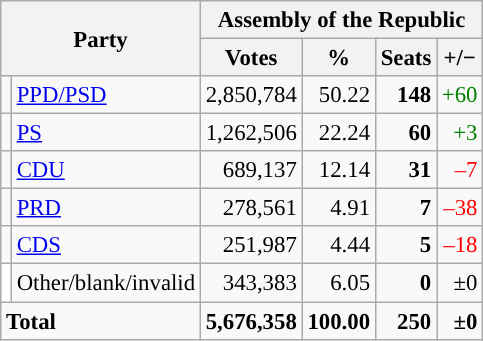<table class="wikitable" style="text-align:right; font-size:95%;">
<tr>
<th colspan="2" rowspan="2">Party</th>
<th colspan="4">Assembly of the Republic</th>
</tr>
<tr>
<th>Votes</th>
<th>%</th>
<th>Seats</th>
<th>+/−</th>
</tr>
<tr>
<td style="background:"></td>
<td align="left"><a href='#'>PPD/PSD</a></td>
<td>2,850,784</td>
<td>50.22</td>
<td><strong>148</strong></td>
<td style="color:green;">+60</td>
</tr>
<tr>
<td style="background:"></td>
<td align="left"><a href='#'>PS</a></td>
<td>1,262,506</td>
<td>22.24</td>
<td><strong>60</strong></td>
<td style="color:green;">+3</td>
</tr>
<tr>
<td style="background:"></td>
<td align="left"><a href='#'>CDU</a></td>
<td>689,137</td>
<td>12.14</td>
<td><strong>31</strong></td>
<td style="color:red;">–7</td>
</tr>
<tr>
<td style="background:"></td>
<td align="left"><a href='#'>PRD</a></td>
<td>278,561</td>
<td>4.91</td>
<td><strong>7</strong></td>
<td style="color:red;">–38</td>
</tr>
<tr>
<td style="background:"></td>
<td align="left"><a href='#'>CDS</a></td>
<td>251,987</td>
<td>4.44</td>
<td><strong>5</strong></td>
<td style="color:red;">–18</td>
</tr>
<tr>
<td style="background:white;"></td>
<td align="left">Other/blank/invalid</td>
<td>343,383</td>
<td>6.05</td>
<td><strong>0</strong></td>
<td>±0</td>
</tr>
<tr style="font-weight:bold">
<td colspan="2" align="left">Total</td>
<td>5,676,358</td>
<td>100.00</td>
<td>250</td>
<td>±0</td>
</tr>
</table>
